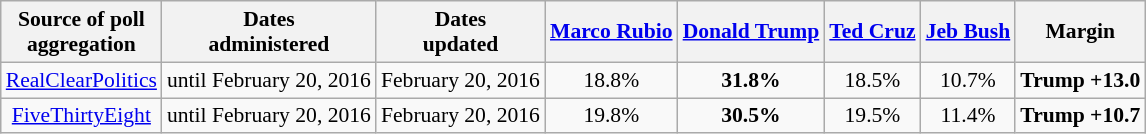<table class="wikitable sortable" style="text-align:center;font-size:90%;line-height:17px">
<tr>
<th>Source of poll<br>aggregation</th>
<th>Dates<br>administered</th>
<th>Dates<br>updated</th>
<th class="unsortable"><a href='#'>Marco Rubio</a><br><small></small></th>
<th class="unsortable"><a href='#'>Donald Trump</a><br><small></small></th>
<th class="unsortable"><a href='#'>Ted Cruz</a><br><small></small></th>
<th class="unsortable"><a href='#'>Jeb Bush</a><br><small></small></th>
<th>Margin</th>
</tr>
<tr>
<td><a href='#'>RealClearPolitics</a></td>
<td>until February 20, 2016</td>
<td>February 20, 2016</td>
<td>18.8%</td>
<td><strong>31.8%</strong></td>
<td>18.5%</td>
<td>10.7%</td>
<td><strong>Trump +13.0</strong></td>
</tr>
<tr>
<td><a href='#'>FiveThirtyEight</a></td>
<td>until February 20, 2016</td>
<td>February 20, 2016</td>
<td>19.8%</td>
<td><strong>30.5%</strong></td>
<td>19.5%</td>
<td>11.4%</td>
<td><strong>Trump +10.7</strong></td>
</tr>
</table>
